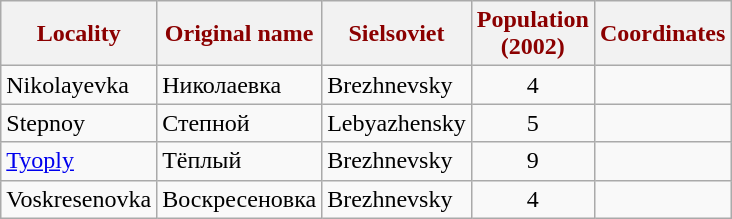<table class="wikitable">
<tr style="color: darkred;">
<th>Locality</th>
<th>Original name</th>
<th>Sielsoviet</th>
<th>Population<br>(2002)</th>
<th>Coordinates</th>
</tr>
<tr>
<td>Nikolayevka</td>
<td>Николаевка</td>
<td>Brezhnevsky</td>
<td style="text-align:center">4</td>
<td></td>
</tr>
<tr>
<td>Stepnoy</td>
<td>Степной</td>
<td>Lebyazhensky</td>
<td style="text-align:center">5</td>
<td></td>
</tr>
<tr>
<td><a href='#'>Tyoply</a></td>
<td>Тёплый</td>
<td>Brezhnevsky</td>
<td style="text-align:center">9</td>
<td></td>
</tr>
<tr>
<td>Voskresenovka</td>
<td>Воскресеновка</td>
<td>Brezhnevsky</td>
<td style="text-align:center">4</td>
<td></td>
</tr>
</table>
